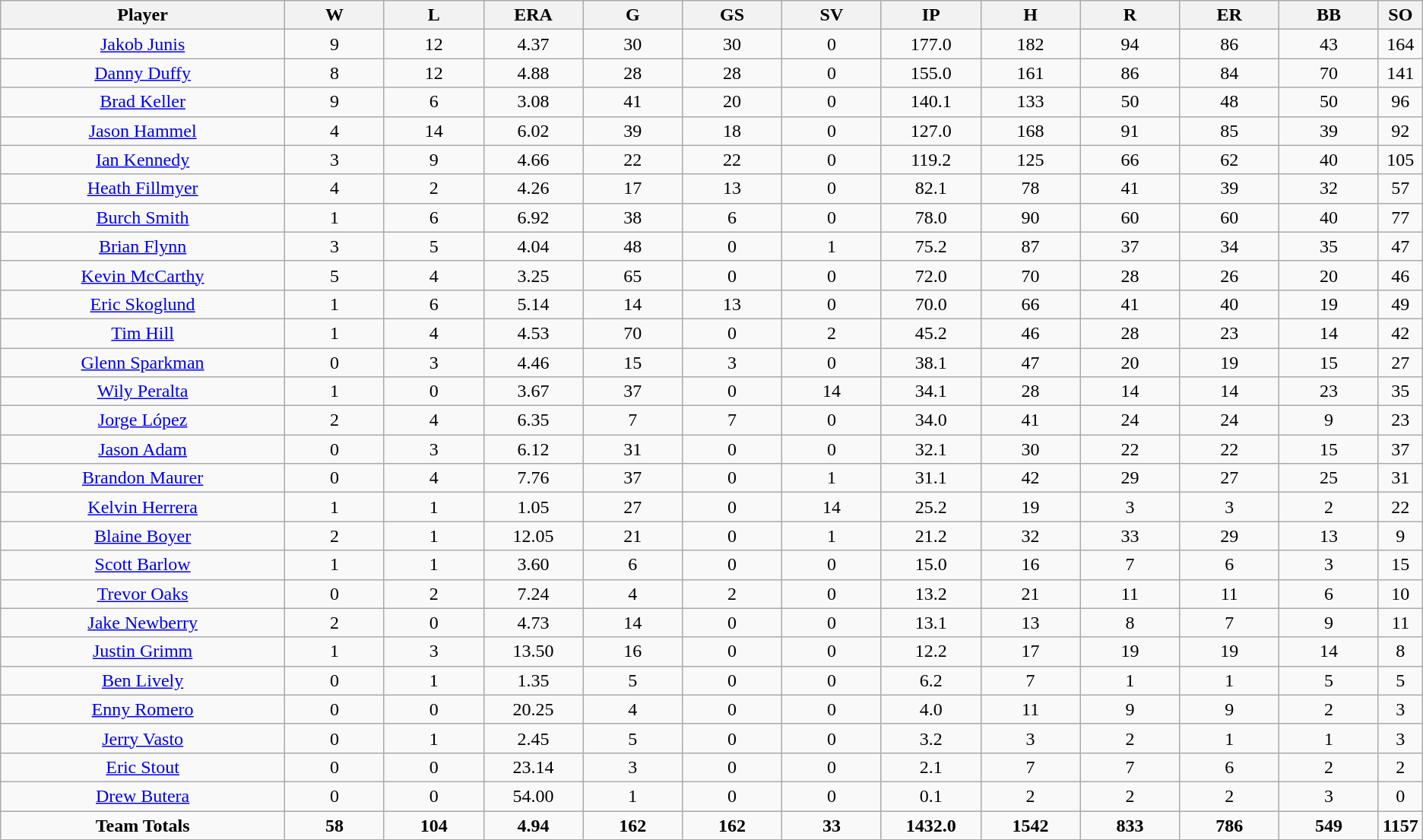<table class=wikitable style="text-align:center">
<tr>
<th bgcolor=#DDDDFF; width="20%">Player</th>
<th bgcolor=#DDDDFF; width="7%">W</th>
<th bgcolor=#DDDDFF; width="7%">L</th>
<th bgcolor=#DDDDFF; width="7%">ERA</th>
<th bgcolor=#DDDDFF; width="7%">G</th>
<th bgcolor=#DDDDFF; width="7%">GS</th>
<th bgcolor=#DDDDFF; width="7%">SV</th>
<th bgcolor=#DDDDFF; width="7%">IP</th>
<th bgcolor=#DDDDFF; width="7%">H</th>
<th bgcolor=#DDDDFF; width="7%">R</th>
<th bgcolor=#DDDDFF; width="7%">ER</th>
<th bgcolor=#DDDDFF; width="7%">BB</th>
<th bgcolor=#DDDDFF; width="7%">SO</th>
</tr>
<tr>
<td><a href='#'>Jakob Junis</a></td>
<td>9</td>
<td>12</td>
<td>4.37</td>
<td>30</td>
<td>30</td>
<td>0</td>
<td>177.0</td>
<td>182</td>
<td>94</td>
<td>86</td>
<td>43</td>
<td>164</td>
</tr>
<tr>
<td><a href='#'>Danny Duffy</a></td>
<td>8</td>
<td>12</td>
<td>4.88</td>
<td>28</td>
<td>28</td>
<td>0</td>
<td>155.0</td>
<td>161</td>
<td>86</td>
<td>84</td>
<td>70</td>
<td>141</td>
</tr>
<tr>
<td><a href='#'>Brad Keller</a></td>
<td>9</td>
<td>6</td>
<td>3.08</td>
<td>41</td>
<td>20</td>
<td>0</td>
<td>140.1</td>
<td>133</td>
<td>50</td>
<td>48</td>
<td>50</td>
<td>96</td>
</tr>
<tr>
<td><a href='#'>Jason Hammel</a></td>
<td>4</td>
<td>14</td>
<td>6.02</td>
<td>39</td>
<td>18</td>
<td>0</td>
<td>127.0</td>
<td>168</td>
<td>91</td>
<td>85</td>
<td>39</td>
<td>92</td>
</tr>
<tr>
<td><a href='#'>Ian Kennedy</a></td>
<td>3</td>
<td>9</td>
<td>4.66</td>
<td>22</td>
<td>22</td>
<td>0</td>
<td>119.2</td>
<td>125</td>
<td>66</td>
<td>62</td>
<td>40</td>
<td>105</td>
</tr>
<tr>
<td><a href='#'>Heath Fillmyer</a></td>
<td>4</td>
<td>2</td>
<td>4.26</td>
<td>17</td>
<td>13</td>
<td>0</td>
<td>82.1</td>
<td>78</td>
<td>41</td>
<td>39</td>
<td>32</td>
<td>57</td>
</tr>
<tr>
<td><a href='#'>Burch Smith</a></td>
<td>1</td>
<td>6</td>
<td>6.92</td>
<td>38</td>
<td>6</td>
<td>0</td>
<td>78.0</td>
<td>90</td>
<td>60</td>
<td>60</td>
<td>40</td>
<td>77</td>
</tr>
<tr>
<td><a href='#'>Brian Flynn</a></td>
<td>3</td>
<td>5</td>
<td>4.04</td>
<td>48</td>
<td>0</td>
<td>1</td>
<td>75.2</td>
<td>87</td>
<td>37</td>
<td>34</td>
<td>35</td>
<td>47</td>
</tr>
<tr>
<td><a href='#'>Kevin McCarthy</a></td>
<td>5</td>
<td>4</td>
<td>3.25</td>
<td>65</td>
<td>0</td>
<td>0</td>
<td>72.0</td>
<td>70</td>
<td>28</td>
<td>26</td>
<td>20</td>
<td>46</td>
</tr>
<tr>
<td><a href='#'>Eric Skoglund</a></td>
<td>1</td>
<td>6</td>
<td>5.14</td>
<td>14</td>
<td>13</td>
<td>0</td>
<td>70.0</td>
<td>66</td>
<td>41</td>
<td>40</td>
<td>19</td>
<td>49</td>
</tr>
<tr>
<td><a href='#'>Tim Hill</a></td>
<td>1</td>
<td>4</td>
<td>4.53</td>
<td>70</td>
<td>0</td>
<td>2</td>
<td>45.2</td>
<td>46</td>
<td>28</td>
<td>23</td>
<td>14</td>
<td>42</td>
</tr>
<tr>
<td><a href='#'>Glenn Sparkman</a></td>
<td>0</td>
<td>3</td>
<td>4.46</td>
<td>15</td>
<td>3</td>
<td>0</td>
<td>38.1</td>
<td>47</td>
<td>20</td>
<td>19</td>
<td>15</td>
<td>27</td>
</tr>
<tr>
<td><a href='#'>Wily Peralta</a></td>
<td>1</td>
<td>0</td>
<td>3.67</td>
<td>37</td>
<td>0</td>
<td>14</td>
<td>34.1</td>
<td>28</td>
<td>14</td>
<td>14</td>
<td>23</td>
<td>35</td>
</tr>
<tr>
<td><a href='#'>Jorge López</a></td>
<td>2</td>
<td>4</td>
<td>6.35</td>
<td>7</td>
<td>7</td>
<td>0</td>
<td>34.0</td>
<td>41</td>
<td>24</td>
<td>24</td>
<td>9</td>
<td>23</td>
</tr>
<tr>
<td><a href='#'>Jason Adam</a></td>
<td>0</td>
<td>3</td>
<td>6.12</td>
<td>31</td>
<td>0</td>
<td>0</td>
<td>32.1</td>
<td>30</td>
<td>22</td>
<td>22</td>
<td>15</td>
<td>37</td>
</tr>
<tr>
<td><a href='#'>Brandon Maurer</a></td>
<td>0</td>
<td>4</td>
<td>7.76</td>
<td>37</td>
<td>0</td>
<td>1</td>
<td>31.1</td>
<td>42</td>
<td>29</td>
<td>27</td>
<td>25</td>
<td>31</td>
</tr>
<tr>
<td><a href='#'>Kelvin Herrera</a></td>
<td>1</td>
<td>1</td>
<td>1.05</td>
<td>27</td>
<td>0</td>
<td>14</td>
<td>25.2</td>
<td>19</td>
<td>3</td>
<td>3</td>
<td>2</td>
<td>22</td>
</tr>
<tr>
<td><a href='#'>Blaine Boyer</a></td>
<td>2</td>
<td>1</td>
<td>12.05</td>
<td>21</td>
<td>0</td>
<td>1</td>
<td>21.2</td>
<td>32</td>
<td>33</td>
<td>29</td>
<td>13</td>
<td>9</td>
</tr>
<tr>
<td><a href='#'>Scott Barlow</a></td>
<td>1</td>
<td>1</td>
<td>3.60</td>
<td>6</td>
<td>0</td>
<td>0</td>
<td>15.0</td>
<td>16</td>
<td>7</td>
<td>6</td>
<td>3</td>
<td>15</td>
</tr>
<tr>
<td><a href='#'>Trevor Oaks</a></td>
<td>0</td>
<td>2</td>
<td>7.24</td>
<td>4</td>
<td>2</td>
<td>0</td>
<td>13.2</td>
<td>21</td>
<td>11</td>
<td>11</td>
<td>6</td>
<td>10</td>
</tr>
<tr>
<td><a href='#'>Jake Newberry</a></td>
<td>2</td>
<td>0</td>
<td>4.73</td>
<td>14</td>
<td>0</td>
<td>0</td>
<td>13.1</td>
<td>13</td>
<td>8</td>
<td>7</td>
<td>9</td>
<td>11</td>
</tr>
<tr>
<td><a href='#'>Justin Grimm</a></td>
<td>1</td>
<td>3</td>
<td>13.50</td>
<td>16</td>
<td>0</td>
<td>0</td>
<td>12.2</td>
<td>17</td>
<td>19</td>
<td>19</td>
<td>14</td>
<td>8</td>
</tr>
<tr>
<td><a href='#'>Ben Lively</a></td>
<td>0</td>
<td>1</td>
<td>1.35</td>
<td>5</td>
<td>0</td>
<td>0</td>
<td>6.2</td>
<td>7</td>
<td>1</td>
<td>1</td>
<td>5</td>
<td>5</td>
</tr>
<tr>
<td><a href='#'>Enny Romero</a></td>
<td>0</td>
<td>0</td>
<td>20.25</td>
<td>4</td>
<td>0</td>
<td>0</td>
<td>4.0</td>
<td>11</td>
<td>9</td>
<td>9</td>
<td>2</td>
<td>3</td>
</tr>
<tr>
<td><a href='#'>Jerry Vasto</a></td>
<td>0</td>
<td>1</td>
<td>2.45</td>
<td>5</td>
<td>0</td>
<td>0</td>
<td>3.2</td>
<td>3</td>
<td>2</td>
<td>1</td>
<td>1</td>
<td>3</td>
</tr>
<tr>
<td><a href='#'>Eric Stout</a></td>
<td>0</td>
<td>0</td>
<td>23.14</td>
<td>3</td>
<td>0</td>
<td>0</td>
<td>2.1</td>
<td>7</td>
<td>7</td>
<td>6</td>
<td>2</td>
<td>2</td>
</tr>
<tr>
<td><a href='#'>Drew Butera</a></td>
<td>0</td>
<td>0</td>
<td>54.00</td>
<td>1</td>
<td>0</td>
<td>0</td>
<td>0.1</td>
<td>2</td>
<td>2</td>
<td>2</td>
<td>3</td>
<td>0</td>
</tr>
<tr>
<td><strong>Team Totals</strong></td>
<td><strong>58</strong></td>
<td><strong>104</strong></td>
<td><strong>4.94</strong></td>
<td><strong>162</strong></td>
<td><strong>162</strong></td>
<td><strong>33</strong></td>
<td><strong>1432.0</strong></td>
<td><strong>1542</strong></td>
<td><strong>833</strong></td>
<td><strong>786</strong></td>
<td><strong>549</strong></td>
<td><strong>1157</strong></td>
</tr>
</table>
